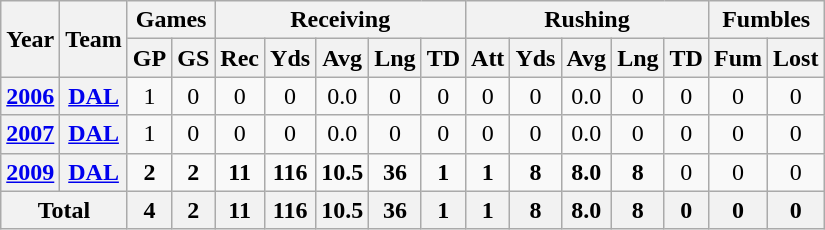<table class="wikitable" style="text-align:center;">
<tr>
<th rowspan="2">Year</th>
<th rowspan="2">Team</th>
<th colspan="2">Games</th>
<th colspan="5">Receiving</th>
<th colspan="5">Rushing</th>
<th colspan="2">Fumbles</th>
</tr>
<tr>
<th>GP</th>
<th>GS</th>
<th>Rec</th>
<th>Yds</th>
<th>Avg</th>
<th>Lng</th>
<th>TD</th>
<th>Att</th>
<th>Yds</th>
<th>Avg</th>
<th>Lng</th>
<th>TD</th>
<th>Fum</th>
<th>Lost</th>
</tr>
<tr>
<th><a href='#'>2006</a></th>
<th><a href='#'>DAL</a></th>
<td>1</td>
<td>0</td>
<td>0</td>
<td>0</td>
<td>0.0</td>
<td>0</td>
<td>0</td>
<td>0</td>
<td>0</td>
<td>0.0</td>
<td>0</td>
<td>0</td>
<td>0</td>
<td>0</td>
</tr>
<tr>
<th><a href='#'>2007</a></th>
<th><a href='#'>DAL</a></th>
<td>1</td>
<td>0</td>
<td>0</td>
<td>0</td>
<td>0.0</td>
<td>0</td>
<td>0</td>
<td>0</td>
<td>0</td>
<td>0.0</td>
<td>0</td>
<td>0</td>
<td>0</td>
<td>0</td>
</tr>
<tr>
<th><a href='#'>2009</a></th>
<th><a href='#'>DAL</a></th>
<td><strong>2</strong></td>
<td><strong>2</strong></td>
<td><strong>11</strong></td>
<td><strong>116</strong></td>
<td><strong>10.5</strong></td>
<td><strong>36</strong></td>
<td><strong>1</strong></td>
<td><strong>1</strong></td>
<td><strong>8</strong></td>
<td><strong>8.0</strong></td>
<td><strong>8</strong></td>
<td>0</td>
<td>0</td>
<td>0</td>
</tr>
<tr>
<th colspan="2">Total</th>
<th>4</th>
<th>2</th>
<th>11</th>
<th>116</th>
<th>10.5</th>
<th>36</th>
<th>1</th>
<th>1</th>
<th>8</th>
<th>8.0</th>
<th>8</th>
<th>0</th>
<th>0</th>
<th>0</th>
</tr>
</table>
